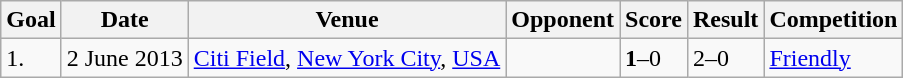<table class="wikitable">
<tr>
<th>Goal</th>
<th>Date</th>
<th>Venue</th>
<th>Opponent</th>
<th>Score</th>
<th>Result</th>
<th>Competition</th>
</tr>
<tr>
<td>1.</td>
<td>2 June 2013</td>
<td><a href='#'>Citi Field</a>, <a href='#'>New York City</a>, <a href='#'>USA</a></td>
<td></td>
<td><strong>1</strong>–0</td>
<td>2–0</td>
<td><a href='#'>Friendly</a></td>
</tr>
</table>
